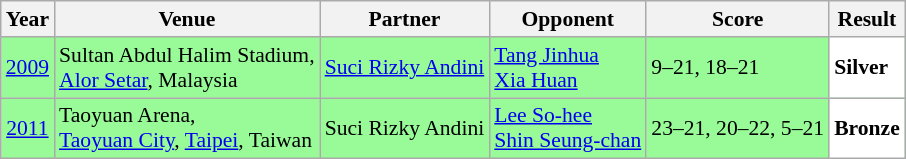<table class="sortable wikitable" style="font-size: 90%">
<tr>
<th>Year</th>
<th>Venue</th>
<th>Partner</th>
<th>Opponent</th>
<th>Score</th>
<th>Result</th>
</tr>
<tr style="background:#98FB98">
<td align="center"><a href='#'>2009</a></td>
<td align="left">Sultan Abdul Halim Stadium,<br><a href='#'>Alor Setar</a>, Malaysia</td>
<td align="left"> <a href='#'>Suci Rizky Andini</a></td>
<td align="left"> <a href='#'>Tang Jinhua</a><br> <a href='#'>Xia Huan</a></td>
<td align="left">9–21, 18–21</td>
<td style="text-align:left; background:white"> <strong>Silver</strong></td>
</tr>
<tr style="background:#98FB98">
<td align="center"><a href='#'>2011</a></td>
<td align="left">Taoyuan Arena,<br><a href='#'>Taoyuan City</a>, <a href='#'>Taipei</a>, Taiwan</td>
<td align="left"> Suci Rizky Andini</td>
<td align="left"> <a href='#'>Lee So-hee</a><br> <a href='#'>Shin Seung-chan</a></td>
<td align="left">23–21, 20–22, 5–21</td>
<td style="text-align:left; background:white"> <strong>Bronze</strong></td>
</tr>
</table>
